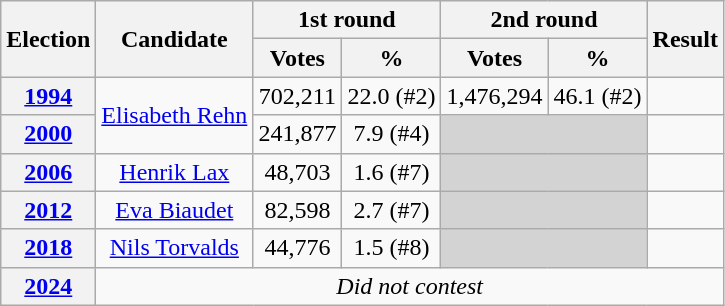<table class="wikitable" style="text-align:center;">
<tr>
<th rowspan=2>Election</th>
<th rowspan=2>Candidate</th>
<th colspan=2>1st round</th>
<th colspan=2>2nd round</th>
<th rowspan=2>Result</th>
</tr>
<tr>
<th>Votes</th>
<th>%</th>
<th>Votes</th>
<th>%</th>
</tr>
<tr>
<th><a href='#'>1994</a></th>
<td rowspan="2"><a href='#'>Elisabeth Rehn</a></td>
<td>702,211</td>
<td>22.0 (#2)</td>
<td>1,476,294</td>
<td>46.1 (#2)</td>
<td></td>
</tr>
<tr>
<th><a href='#'>2000</a></th>
<td>241,877</td>
<td>7.9 (#4)</td>
<td colspan="2" style="background:lightgrey;"></td>
<td></td>
</tr>
<tr>
<th><a href='#'>2006</a></th>
<td align="center"><a href='#'>Henrik Lax</a></td>
<td>48,703</td>
<td>1.6 (#7)</td>
<td colspan="2" style="background:lightgrey;"></td>
<td></td>
</tr>
<tr>
<th><a href='#'>2012</a></th>
<td align="center"><a href='#'>Eva Biaudet</a></td>
<td>82,598</td>
<td>2.7 (#7)</td>
<td colspan="2" style="background:lightgrey;"></td>
<td></td>
</tr>
<tr>
<th><a href='#'>2018</a></th>
<td align="center"><a href='#'>Nils Torvalds</a></td>
<td>44,776</td>
<td>1.5 (#8)</td>
<td colspan="2" style="background:lightgrey;"></td>
<td></td>
</tr>
<tr>
<th><a href='#'>2024</a></th>
<td colspan="6" align="center"><em>Did not contest</em></td>
</tr>
</table>
